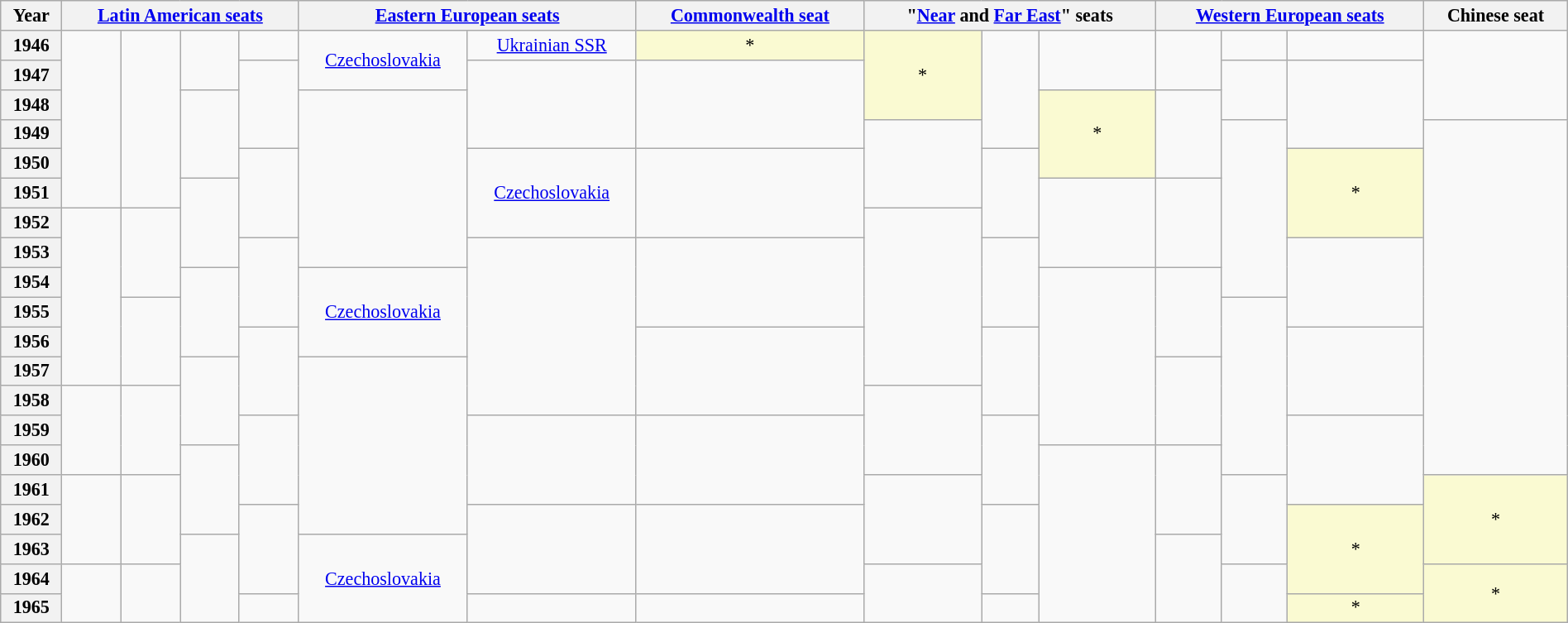<table class="wikitable" style="width:100%; font-size:92%; text-align:center;">
<tr>
<th>Year</th>
<th colspan="4"><a href='#'>Latin American seats</a></th>
<th colspan="2"><a href='#'>Eastern European seats</a></th>
<th><a href='#'>Common­wealth seat</a></th>
<th colspan="3">"<a href='#'>Near</a> and <a href='#'>Far East</a>" seats</th>
<th colspan="3"><a href='#'>Western European seats</a></th>
<th>Chinese seat</th>
</tr>
<tr>
<th>1946</th>
<td rowspan="6"></td>
<td rowspan="6"></td>
<td rowspan="2"></td>
<td rowspan="1"></td>
<td rowspan="2"> <a href='#'>Czecho­slovakia</a></td>
<td rowspan="1"> <a href='#'>Ukrainian SSR</a></td>
<td rowspan="1" style="background:#fafad2;">*</td>
<td rowspan="3" style="background:#fafad2;">*</td>
<td rowspan="4"></td>
<td rowspan="2"></td>
<td rowspan="2"></td>
<td rowspan="1"></td>
<td rowspan="1"></td>
<td rowspan="3"></td>
</tr>
<tr>
<th>1947</th>
<td rowspan="3"></td>
<td rowspan="3"></td>
<td rowspan="3"></td>
<td rowspan="2" style="padding:0.2em 0.1em;"></td>
<td rowspan="3"></td>
</tr>
<tr>
<th>1948</th>
<td rowspan="3"></td>
<td rowspan="6"></td>
<td rowspan="3" style="background:#fafad2;">*</td>
<td rowspan="3"></td>
</tr>
<tr>
<th>1949</th>
<td rowspan="3"></td>
<td rowspan="6"></td>
<td rowspan="12"></td>
</tr>
<tr>
<th>1950</th>
<td rowspan="3"></td>
<td rowspan="3"> <a href='#'>Czecho­slovakia</a></td>
<td rowspan="3"></td>
<td rowspan="3"></td>
<td rowspan="3" style="background:#fafad2;">*</td>
</tr>
<tr>
<th>1951</th>
<td rowspan="3"></td>
<td rowspan="3"></td>
<td rowspan="3"></td>
</tr>
<tr>
<th>1952</th>
<td rowspan="6"></td>
<td rowspan="3"></td>
<td rowspan="6"></td>
</tr>
<tr>
<th>1953</th>
<td rowspan="3"></td>
<td rowspan="6"></td>
<td rowspan="3"></td>
<td rowspan="3"></td>
<td rowspan="3"></td>
</tr>
<tr>
<th>1954</th>
<td rowspan="3"></td>
<td rowspan="3"> <a href='#'>Czecho­slovakia</a></td>
<td rowspan="6"></td>
<td rowspan="3"></td>
</tr>
<tr>
<th>1955</th>
<td rowspan="3"></td>
<td rowspan="6"></td>
</tr>
<tr>
<th>1956</th>
<td rowspan="3"></td>
<td rowspan="3"></td>
<td rowspan="3"></td>
<td rowspan="3"></td>
</tr>
<tr>
<th>1957</th>
<td rowspan="3"></td>
<td rowspan="6"></td>
<td rowspan="3"></td>
</tr>
<tr>
<th>1958</th>
<td rowspan="3"></td>
<td rowspan="3"></td>
<td rowspan="3"></td>
</tr>
<tr>
<th>1959</th>
<td rowspan="3"></td>
<td rowspan="3"></td>
<td rowspan="3"></td>
<td rowspan="3"></td>
<td rowspan="3"></td>
</tr>
<tr>
<th>1960</th>
<td rowspan="3"></td>
<td rowspan="6"></td>
<td rowspan="3"></td>
</tr>
<tr>
<th>1961</th>
<td rowspan="3"></td>
<td rowspan="3"></td>
<td rowspan="3"></td>
<td rowspan="3"></td>
<td rowspan="3" style="background:#fafad2;">*</td>
</tr>
<tr>
<th>1962</th>
<td rowspan="3"></td>
<td rowspan="3"></td>
<td rowspan="3"></td>
<td rowspan="3"></td>
<td rowspan="3" style="background:#fafad2;">*</td>
</tr>
<tr>
<th>1963</th>
<td rowspan="3"></td>
<td rowspan="3"> <a href='#'>Czecho­slovakia</a></td>
<td rowspan="3"></td>
</tr>
<tr>
<th>1964</th>
<td rowspan="2"></td>
<td rowspan="2"></td>
<td rowspan="2"></td>
<td rowspan="2"></td>
<td rowspan="2" style="background:#fafad2;">*</td>
</tr>
<tr>
<th>1965</th>
<td rowspan="1"></td>
<td rowspan="1"></td>
<td rowspan="1"></td>
<td rowspan="1"></td>
<td rowspan="1" style="background:#fafad2;">*</td>
</tr>
</table>
